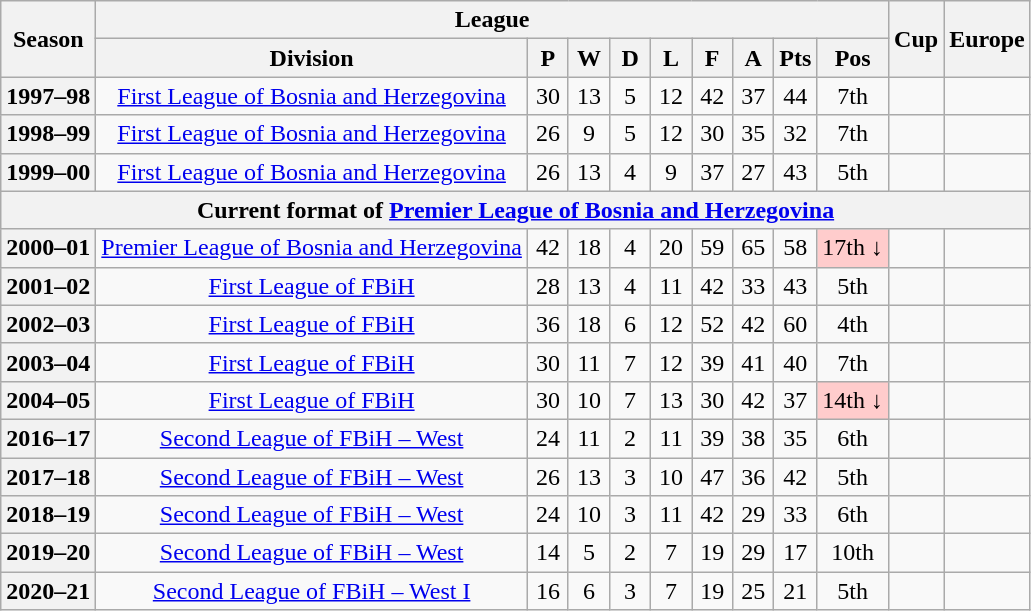<table class="wikitable" style="text-align: center">
<tr>
<th rowspan="2">Season</th>
<th colspan="9">League</th>
<th rowspan="2">Cup</th>
<th rowspan="2">Europe</th>
</tr>
<tr>
<th>Division</th>
<th width="20">P</th>
<th width="20">W</th>
<th width="20">D</th>
<th width="20">L</th>
<th width="20">F</th>
<th width="20">A</th>
<th width="20">Pts</th>
<th>Pos</th>
</tr>
<tr>
<th>1997–98</th>
<td><a href='#'>First League of Bosnia and Herzegovina</a></td>
<td>30</td>
<td>13</td>
<td>5</td>
<td>12</td>
<td>42</td>
<td>37</td>
<td>44</td>
<td>7th</td>
<td></td>
<td></td>
</tr>
<tr>
<th>1998–99</th>
<td><a href='#'>First League of Bosnia and Herzegovina</a></td>
<td>26</td>
<td>9</td>
<td>5</td>
<td>12</td>
<td>30</td>
<td>35</td>
<td>32</td>
<td>7th</td>
<td></td>
<td></td>
</tr>
<tr>
<th>1999–00</th>
<td><a href='#'>First League of Bosnia and Herzegovina</a></td>
<td>26</td>
<td>13</td>
<td>4</td>
<td>9</td>
<td>37</td>
<td>27</td>
<td>43</td>
<td>5th</td>
<td></td>
<td></td>
</tr>
<tr>
<th colspan="15">Current format of <a href='#'>Premier League of Bosnia and Herzegovina</a></th>
</tr>
<tr>
<th>2000–01</th>
<td><a href='#'>Premier League of Bosnia and Herzegovina</a></td>
<td>42</td>
<td>18</td>
<td>4</td>
<td>20</td>
<td>59</td>
<td>65</td>
<td>58</td>
<td bgcolor=#FFCCCC>17th ↓</td>
<td></td>
<td></td>
</tr>
<tr>
<th>2001–02</th>
<td><a href='#'>First League of FBiH</a></td>
<td>28</td>
<td>13</td>
<td>4</td>
<td>11</td>
<td>42</td>
<td>33</td>
<td>43</td>
<td>5th</td>
<td></td>
<td></td>
</tr>
<tr>
<th>2002–03</th>
<td><a href='#'>First League of FBiH</a></td>
<td>36</td>
<td>18</td>
<td>6</td>
<td>12</td>
<td>52</td>
<td>42</td>
<td>60</td>
<td>4th</td>
<td></td>
<td></td>
</tr>
<tr>
<th>2003–04</th>
<td><a href='#'>First League of FBiH</a></td>
<td>30</td>
<td>11</td>
<td>7</td>
<td>12</td>
<td>39</td>
<td>41</td>
<td>40</td>
<td>7th</td>
<td></td>
<td></td>
</tr>
<tr>
<th>2004–05</th>
<td><a href='#'>First League of FBiH</a></td>
<td>30</td>
<td>10</td>
<td>7</td>
<td>13</td>
<td>30</td>
<td>42</td>
<td>37</td>
<td bgcolor=#FFCCCC>14th ↓</td>
<td></td>
<td></td>
</tr>
<tr>
<th>2016–17</th>
<td><a href='#'>Second League of FBiH – West</a></td>
<td>24</td>
<td>11</td>
<td>2</td>
<td>11</td>
<td>39</td>
<td>38</td>
<td>35</td>
<td>6th</td>
<td></td>
<td></td>
</tr>
<tr>
<th>2017–18</th>
<td><a href='#'>Second League of FBiH – West</a></td>
<td>26</td>
<td>13</td>
<td>3</td>
<td>10</td>
<td>47</td>
<td>36</td>
<td>42</td>
<td>5th</td>
<td></td>
<td></td>
</tr>
<tr>
<th>2018–19</th>
<td><a href='#'>Second League of FBiH – West</a></td>
<td>24</td>
<td>10</td>
<td>3</td>
<td>11</td>
<td>42</td>
<td>29</td>
<td>33</td>
<td>6th</td>
<td></td>
<td></td>
</tr>
<tr>
<th>2019–20</th>
<td><a href='#'>Second League of FBiH – West</a></td>
<td>14</td>
<td>5</td>
<td>2</td>
<td>7</td>
<td>19</td>
<td>29</td>
<td>17</td>
<td>10th</td>
<td></td>
<td></td>
</tr>
<tr>
<th>2020–21</th>
<td><a href='#'>Second League of FBiH – West I</a></td>
<td>16</td>
<td>6</td>
<td>3</td>
<td>7</td>
<td>19</td>
<td>25</td>
<td>21</td>
<td>5th</td>
<td></td>
<td></td>
</tr>
</table>
